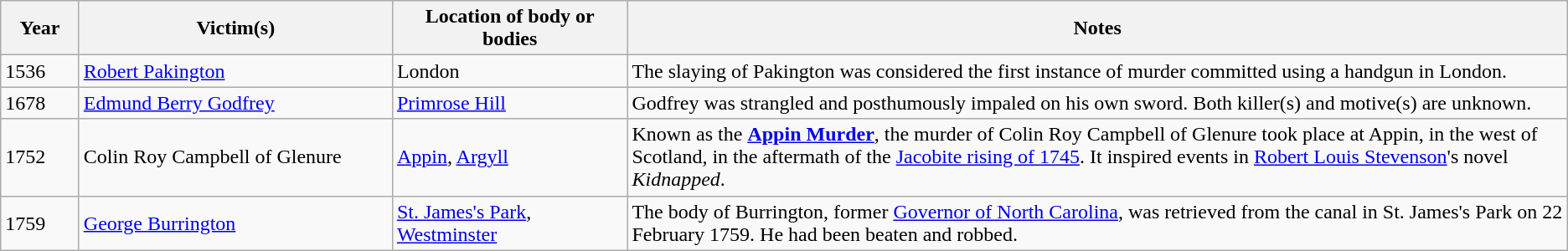<table class="wikitable sortable">
<tr>
<th width=5%>Year</th>
<th style="width:20%;">Victim(s)</th>
<th style="width:15%;">Location of body or bodies</th>
<th style="width:60%;">Notes</th>
</tr>
<tr>
<td>1536</td>
<td><a href='#'>Robert Pakington</a></td>
<td>London</td>
<td>The slaying of Pakington was considered the first instance of murder committed using a handgun in London.</td>
</tr>
<tr>
<td>1678</td>
<td><a href='#'>Edmund Berry Godfrey</a></td>
<td><a href='#'>Primrose Hill</a></td>
<td>Godfrey was strangled and posthumously impaled on his own sword. Both killer(s) and motive(s) are unknown.</td>
</tr>
<tr>
<td>1752</td>
<td>Colin Roy Campbell of Glenure</td>
<td><a href='#'>Appin</a>, <a href='#'>Argyll</a></td>
<td>Known as the <strong><a href='#'>Appin Murder</a></strong>, the murder of Colin Roy Campbell of Glenure took place at Appin, in the west of Scotland, in the aftermath of the <a href='#'>Jacobite rising of 1745</a>. It inspired events in <a href='#'>Robert Louis Stevenson</a>'s novel <em>Kidnapped</em>.</td>
</tr>
<tr>
<td>1759</td>
<td><a href='#'>George Burrington</a></td>
<td><a href='#'>St. James's Park</a>, <a href='#'>Westminster</a></td>
<td>The body of Burrington, former <a href='#'>Governor of North Carolina</a>, was retrieved from the canal in St. James's Park on 22 February 1759. He had been beaten and robbed.</td>
</tr>
</table>
